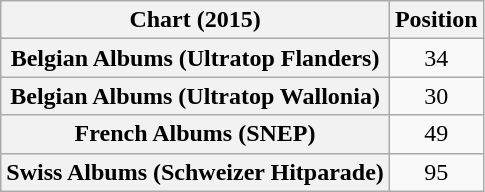<table class="wikitable sortable plainrowheaders" style="text-align:center">
<tr>
<th scope="col">Chart (2015)</th>
<th scope="col">Position</th>
</tr>
<tr>
<th scope="row">Belgian Albums (Ultratop Flanders)</th>
<td>34</td>
</tr>
<tr>
<th scope="row">Belgian Albums (Ultratop Wallonia)</th>
<td>30</td>
</tr>
<tr>
<th scope="row">French Albums (SNEP)</th>
<td>49</td>
</tr>
<tr>
<th scope="row">Swiss Albums (Schweizer Hitparade)</th>
<td>95</td>
</tr>
</table>
